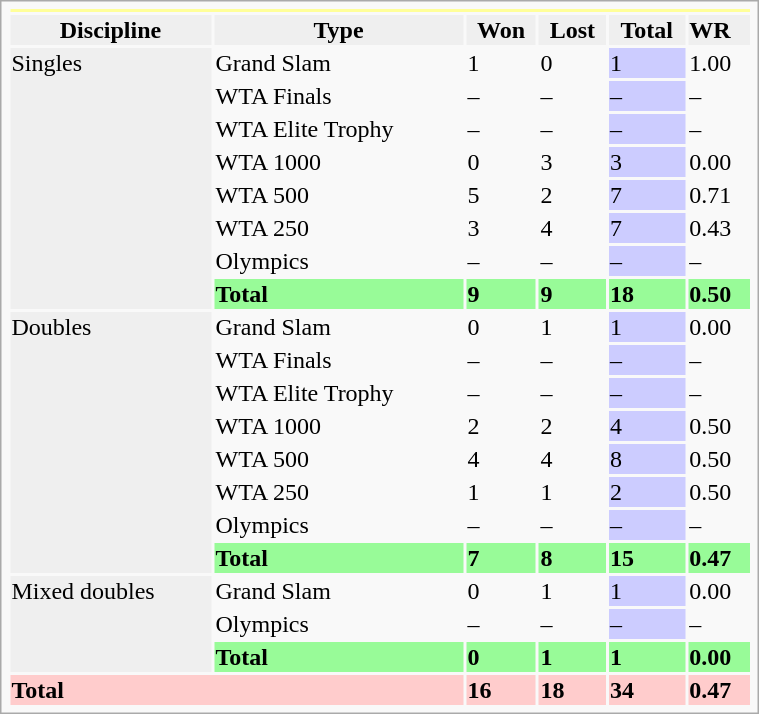<table class="infobox vcard vevent nowrap" width=40%>
<tr bgcolor=ffff99>
<th colspan=6></th>
</tr>
<tr style=background:#efefef;font-weight:bold>
<th>Discipline</th>
<th>Type</th>
<th>Won</th>
<th>Lost</th>
<th>Total</th>
<td>WR</td>
</tr>
<tr>
<td rowspan="8" bgcolor=efefef>Singles</td>
<td>Grand Slam</td>
<td>1</td>
<td>0</td>
<td bgcolor="CCCCFF">1</td>
<td>1.00</td>
</tr>
<tr>
<td>WTA Finals</td>
<td>–</td>
<td>–</td>
<td bgcolor=CCCCFF>–</td>
<td>–</td>
</tr>
<tr>
<td>WTA Elite Trophy</td>
<td>–</td>
<td>–</td>
<td bgcolor="CCCCFF">–</td>
<td>–</td>
</tr>
<tr>
<td>WTA 1000</td>
<td>0</td>
<td>3</td>
<td bgcolor="CCCCFF">3</td>
<td>0.00</td>
</tr>
<tr>
<td>WTA 500</td>
<td>5</td>
<td>2</td>
<td bgcolor="CCCCFF">7</td>
<td>0.71</td>
</tr>
<tr>
<td>WTA 250</td>
<td>3</td>
<td>4</td>
<td bgcolor="CCCCFF">7</td>
<td>0.43</td>
</tr>
<tr>
<td>Olympics</td>
<td>–</td>
<td>–</td>
<td bgcolor="CCCCFF">–</td>
<td>–</td>
</tr>
<tr style=background:#98FB98;font-weight:bold>
<td><strong>Total</strong></td>
<td><strong>9</strong></td>
<td><strong>9</strong></td>
<td><strong>18</strong></td>
<td><strong>0.50</strong></td>
</tr>
<tr>
<td rowspan="8" bgcolor=efefef>Doubles</td>
<td>Grand Slam</td>
<td>0</td>
<td>1</td>
<td bgcolor=CCCCFF>1</td>
<td>0.00</td>
</tr>
<tr>
<td>WTA Finals</td>
<td>–</td>
<td>–</td>
<td bgcolor=CCCCFF>–</td>
<td>–</td>
</tr>
<tr>
<td>WTA Elite Trophy</td>
<td>–</td>
<td>–</td>
<td bgcolor="CCCCFF">–</td>
<td>–</td>
</tr>
<tr>
<td>WTA 1000</td>
<td>2</td>
<td>2</td>
<td bgcolor="CCCCFF">4</td>
<td>0.50</td>
</tr>
<tr>
<td>WTA 500</td>
<td>4</td>
<td>4</td>
<td bgcolor="CCCCFF">8</td>
<td>0.50</td>
</tr>
<tr>
<td>WTA 250</td>
<td>1</td>
<td>1</td>
<td bgcolor="CCCCFF">2</td>
<td>0.50</td>
</tr>
<tr>
<td>Olympics</td>
<td>–</td>
<td>–</td>
<td bgcolor="CCCCFF">–</td>
<td>–</td>
</tr>
<tr style=background:#98FB98;font-weight:bold>
<td><strong>Total</strong></td>
<td><strong>7</strong></td>
<td><strong>8</strong></td>
<td><strong>15</strong></td>
<td><strong>0.47</strong></td>
</tr>
<tr>
<td rowspan="3" bgcolor=efefef>Mixed doubles</td>
<td>Grand Slam</td>
<td>0</td>
<td>1</td>
<td bgcolor="CCCCFF">1</td>
<td>0.00</td>
</tr>
<tr>
<td>Olympics</td>
<td>–</td>
<td>–</td>
<td bgcolor="CCCCFF">–</td>
<td>–</td>
</tr>
<tr style=background:#98FB98;font-weight:bold>
<td><strong>Total</strong></td>
<td>0</td>
<td>1</td>
<td>1</td>
<td>0.00</td>
</tr>
<tr style=background:#FCC;font-weight:bold>
<td colspan=2><strong>Total</strong></td>
<td><strong>16</strong></td>
<td><strong>18</strong></td>
<td><strong>34</strong></td>
<td><strong>0.47</strong></td>
</tr>
</table>
